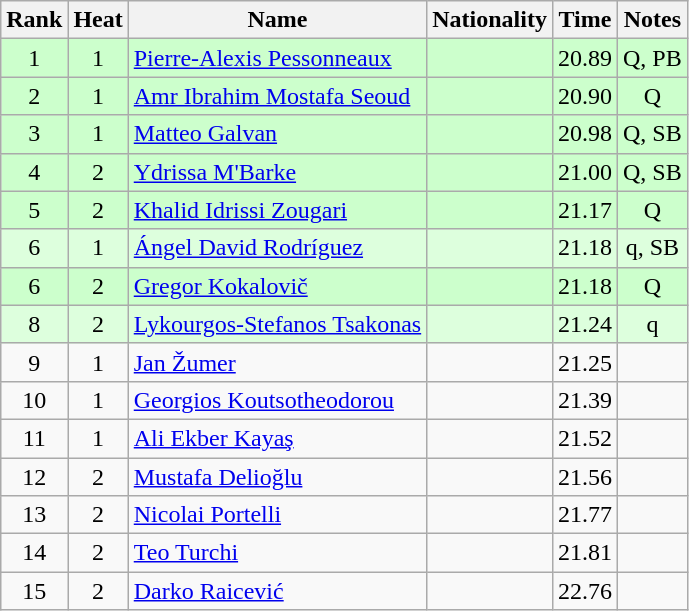<table class="wikitable sortable" style="text-align:center">
<tr>
<th>Rank</th>
<th>Heat</th>
<th>Name</th>
<th>Nationality</th>
<th>Time</th>
<th>Notes</th>
</tr>
<tr bgcolor=ccffcc>
<td>1</td>
<td>1</td>
<td align=left><a href='#'>Pierre-Alexis Pessonneaux</a></td>
<td align=left></td>
<td>20.89</td>
<td>Q, PB</td>
</tr>
<tr bgcolor=ccffcc>
<td>2</td>
<td>1</td>
<td align=left><a href='#'>Amr Ibrahim Mostafa Seoud</a></td>
<td align=left></td>
<td>20.90</td>
<td>Q</td>
</tr>
<tr bgcolor=ccffcc>
<td>3</td>
<td>1</td>
<td align=left><a href='#'>Matteo Galvan</a></td>
<td align=left></td>
<td>20.98</td>
<td>Q, SB</td>
</tr>
<tr bgcolor=ccffcc>
<td>4</td>
<td>2</td>
<td align=left><a href='#'>Ydrissa M'Barke</a></td>
<td align=left></td>
<td>21.00</td>
<td>Q, SB</td>
</tr>
<tr bgcolor=ccffcc>
<td>5</td>
<td>2</td>
<td align=left><a href='#'>Khalid Idrissi Zougari</a></td>
<td align=left></td>
<td>21.17</td>
<td>Q</td>
</tr>
<tr bgcolor=ddffdd>
<td>6</td>
<td>1</td>
<td align=left><a href='#'>Ángel David Rodríguez</a></td>
<td align=left></td>
<td>21.18</td>
<td>q, SB</td>
</tr>
<tr bgcolor=ccffcc>
<td>6</td>
<td>2</td>
<td align=left><a href='#'>Gregor Kokalovič</a></td>
<td align=left></td>
<td>21.18</td>
<td>Q</td>
</tr>
<tr bgcolor=ddffdd>
<td>8</td>
<td>2</td>
<td align=left><a href='#'>Lykourgos-Stefanos Tsakonas</a></td>
<td align=left></td>
<td>21.24</td>
<td>q</td>
</tr>
<tr>
<td>9</td>
<td>1</td>
<td align=left><a href='#'>Jan Žumer</a></td>
<td align=left></td>
<td>21.25</td>
<td></td>
</tr>
<tr>
<td>10</td>
<td>1</td>
<td align=left><a href='#'>Georgios Koutsotheodorou</a></td>
<td align=left></td>
<td>21.39</td>
<td></td>
</tr>
<tr>
<td>11</td>
<td>1</td>
<td align=left><a href='#'>Ali Ekber Kayaş</a></td>
<td align=left></td>
<td>21.52</td>
<td></td>
</tr>
<tr>
<td>12</td>
<td>2</td>
<td align=left><a href='#'>Mustafa Delioğlu</a></td>
<td align=left></td>
<td>21.56</td>
<td></td>
</tr>
<tr>
<td>13</td>
<td>2</td>
<td align=left><a href='#'>Nicolai Portelli</a></td>
<td align=left></td>
<td>21.77</td>
<td></td>
</tr>
<tr>
<td>14</td>
<td>2</td>
<td align=left><a href='#'>Teo Turchi</a></td>
<td align=left></td>
<td>21.81</td>
<td></td>
</tr>
<tr>
<td>15</td>
<td>2</td>
<td align=left><a href='#'>Darko Raicević</a></td>
<td align=left></td>
<td>22.76</td>
<td></td>
</tr>
</table>
